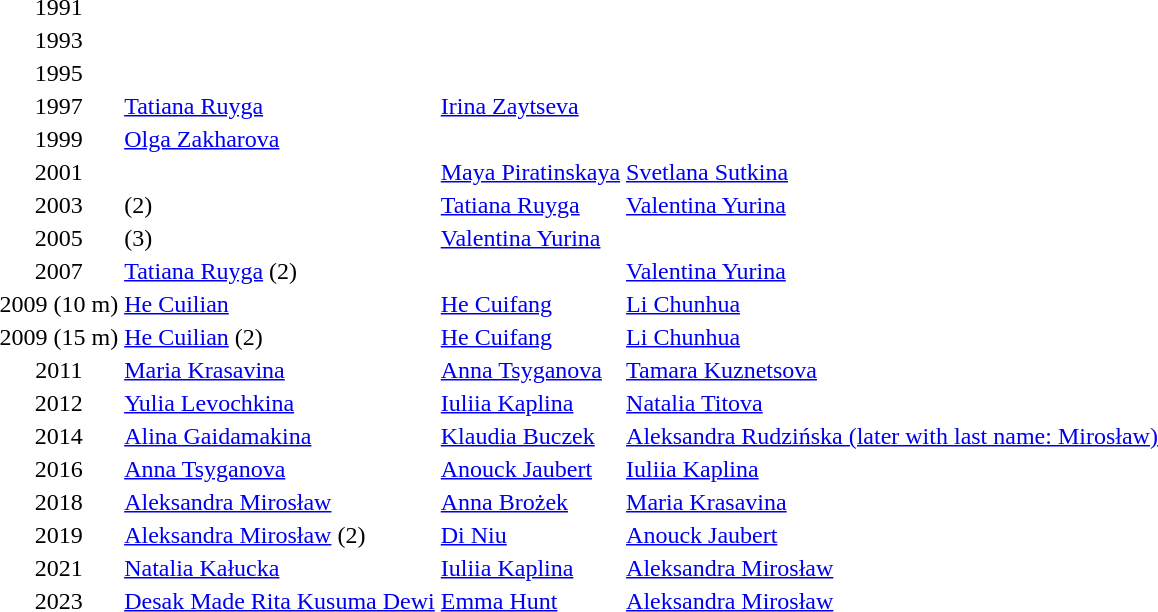<table>
<tr>
<td align="center">1991</td>
<td> </td>
<td> </td>
<td> </td>
</tr>
<tr>
<td align="center">1993</td>
<td> </td>
<td> </td>
<td> </td>
</tr>
<tr>
<td align="center">1995</td>
<td> </td>
<td> </td>
<td> </td>
</tr>
<tr>
<td align="center">1997</td>
<td> <a href='#'>Tatiana Ruyga</a></td>
<td> <a href='#'>Irina Zaytseva</a></td>
<td> </td>
</tr>
<tr>
<td align="center">1999</td>
<td> <a href='#'>Olga Zakharova</a></td>
<td> </td>
<td> </td>
</tr>
<tr>
<td align="center">2001</td>
<td> </td>
<td> <a href='#'>Maya Piratinskaya</a></td>
<td> <a href='#'>Svetlana Sutkina</a></td>
</tr>
<tr>
<td align="center">2003</td>
<td>  (2)</td>
<td> <a href='#'>Tatiana Ruyga</a></td>
<td> <a href='#'>Valentina Yurina</a></td>
</tr>
<tr>
<td align="center">2005</td>
<td>  (3)</td>
<td> <a href='#'>Valentina Yurina</a></td>
<td> </td>
</tr>
<tr>
<td align="center">2007</td>
<td> <a href='#'>Tatiana Ruyga</a> (2)</td>
<td> </td>
<td> <a href='#'>Valentina Yurina</a></td>
</tr>
<tr>
<td align="center">2009 (10 m)</td>
<td> <a href='#'>He Cuilian</a></td>
<td> <a href='#'>He Cuifang</a></td>
<td> <a href='#'>Li Chunhua</a></td>
</tr>
<tr>
<td align="center">2009 (15 m)</td>
<td> <a href='#'>He Cuilian</a> (2)</td>
<td> <a href='#'>He Cuifang</a></td>
<td> <a href='#'>Li Chunhua</a></td>
</tr>
<tr>
<td align="center">2011</td>
<td> <a href='#'>Maria Krasavina</a></td>
<td> <a href='#'>Anna Tsyganova</a></td>
<td> <a href='#'>Tamara Kuznetsova</a></td>
</tr>
<tr>
<td align="center">2012</td>
<td> <a href='#'>Yulia Levochkina</a></td>
<td> <a href='#'>Iuliia Kaplina</a></td>
<td> <a href='#'>Natalia Titova</a></td>
</tr>
<tr>
<td align="center">2014</td>
<td> <a href='#'>Alina Gaidamakina</a></td>
<td> <a href='#'>Klaudia Buczek</a></td>
<td> <a href='#'>Aleksandra Rudzińska (later with last name: Mirosław)</a></td>
</tr>
<tr>
<td align="center">2016</td>
<td> <a href='#'>Anna Tsyganova</a></td>
<td> <a href='#'>Anouck Jaubert</a></td>
<td> <a href='#'>Iuliia Kaplina</a></td>
</tr>
<tr>
<td align="center">2018</td>
<td> <a href='#'>Aleksandra Mirosław</a></td>
<td> <a href='#'>Anna Brożek</a></td>
<td> <a href='#'>Maria Krasavina</a></td>
</tr>
<tr>
<td align="center">2019</td>
<td> <a href='#'>Aleksandra Mirosław</a> (2)</td>
<td> <a href='#'>Di Niu</a></td>
<td> <a href='#'>Anouck Jaubert</a></td>
</tr>
<tr>
<td align="center">2021</td>
<td> <a href='#'>Natalia Kałucka</a></td>
<td> <a href='#'>Iuliia Kaplina</a></td>
<td> <a href='#'>Aleksandra Mirosław</a></td>
</tr>
<tr>
<td align="center">2023</td>
<td> <a href='#'>Desak Made Rita Kusuma Dewi</a></td>
<td> <a href='#'>Emma Hunt</a></td>
<td> <a href='#'>Aleksandra Mirosław</a></td>
</tr>
</table>
